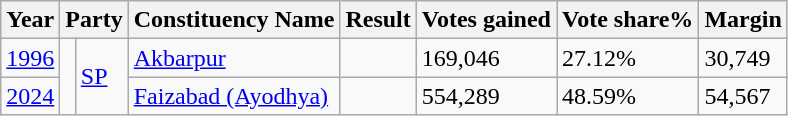<table class="wikitable">
<tr>
<th>Year</th>
<th colspan="2">Party</th>
<th>Constituency Name</th>
<th>Result</th>
<th>Votes gained</th>
<th>Vote share%</th>
<th>Margin</th>
</tr>
<tr>
<td><a href='#'>1996</a></td>
<td rowspan="2" bgcolor=></td>
<td rowspan="2"><a href='#'>SP</a></td>
<td><a href='#'>Akbarpur</a></td>
<td></td>
<td>169,046</td>
<td>27.12%</td>
<td>30,749</td>
</tr>
<tr>
<td><a href='#'>2024</a></td>
<td><a href='#'>Faizabad (Ayodhya)</a></td>
<td></td>
<td>554,289</td>
<td>48.59%</td>
<td>54,567</td>
</tr>
</table>
